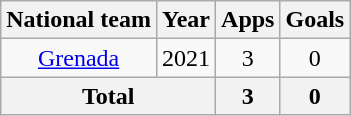<table class="wikitable" style="text-align:center">
<tr>
<th>National team</th>
<th>Year</th>
<th>Apps</th>
<th>Goals</th>
</tr>
<tr>
<td rowspan="1"><a href='#'>Grenada</a></td>
<td>2021</td>
<td>3</td>
<td>0</td>
</tr>
<tr>
<th colspan="2">Total</th>
<th>3</th>
<th>0</th>
</tr>
</table>
